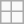<table class="wikitable">
<tr>
<td></td>
<td></td>
</tr>
<tr>
<td></td>
<td></td>
</tr>
</table>
